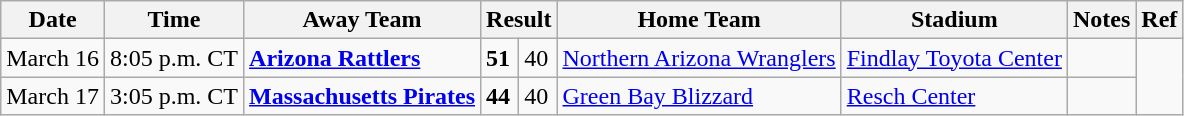<table class="wikitable">
<tr>
<th>Date</th>
<th>Time</th>
<th>Away Team</th>
<th colspan="2">Result</th>
<th>Home Team</th>
<th>Stadium</th>
<th>Notes</th>
<th>Ref</th>
</tr>
<tr>
<td>March 16</td>
<td>8:05 p.m. CT</td>
<td><strong><a href='#'>Arizona Rattlers</a></strong></td>
<td><strong>51</strong></td>
<td>40</td>
<td><a href='#'>Northern Arizona Wranglers</a></td>
<td><a href='#'>Findlay Toyota Center</a></td>
<td></td>
<td rowspan=2></td>
</tr>
<tr>
<td>March 17</td>
<td>3:05 p.m. CT</td>
<td><strong><a href='#'>Massachusetts Pirates</a></strong></td>
<td><strong>44</strong></td>
<td>40</td>
<td><a href='#'>Green Bay Blizzard</a></td>
<td><a href='#'>Resch Center</a></td>
<td></td>
</tr>
</table>
